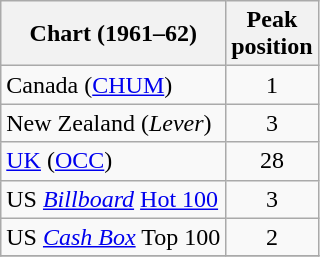<table class="wikitable sortable">
<tr>
<th>Chart (1961–62)</th>
<th>Peak<br>position</th>
</tr>
<tr>
<td>Canada (<a href='#'>CHUM</a>)</td>
<td style="text-align:center;">1</td>
</tr>
<tr>
<td>New Zealand (<em>Lever</em>)</td>
<td style="text-align:center;">3</td>
</tr>
<tr>
<td><a href='#'>UK</a> (<a href='#'>OCC</a>) </td>
<td style="text-align:center;">28</td>
</tr>
<tr>
<td>US <em><a href='#'>Billboard</a></em> <a href='#'>Hot 100</a></td>
<td style="text-align:center;">3</td>
</tr>
<tr>
<td>US <a href='#'><em>Cash Box</em></a> Top 100</td>
<td align="center">2</td>
</tr>
<tr>
</tr>
</table>
